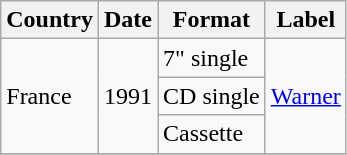<table class=wikitable>
<tr>
<th>Country</th>
<th>Date</th>
<th>Format</th>
<th>Label</th>
</tr>
<tr>
<td rowspan="3">France</td>
<td rowspan="3">1991</td>
<td>7" single</td>
<td rowspan="3"><a href='#'>Warner</a></td>
</tr>
<tr>
<td>CD single</td>
</tr>
<tr>
<td>Cassette</td>
</tr>
<tr>
</tr>
</table>
